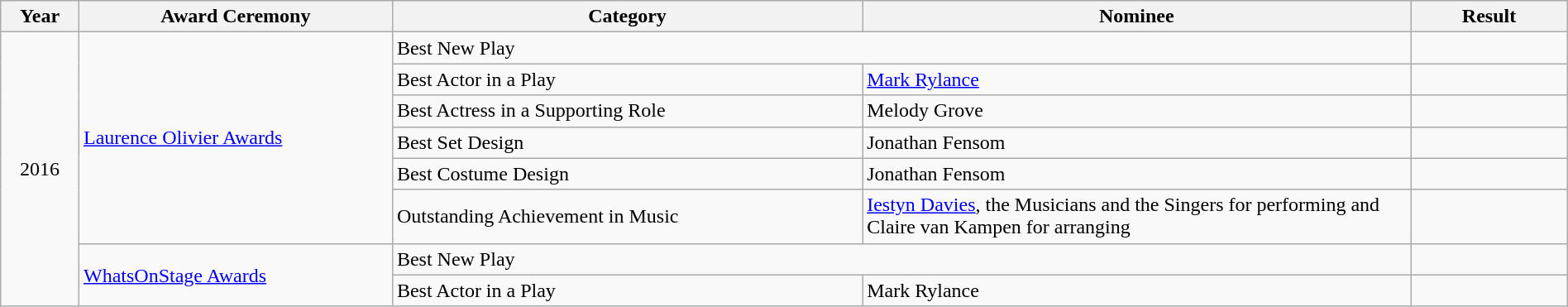<table class="wikitable" style="width:100%;">
<tr>
<th style="width:5%;">Year</th>
<th style="width:20%;">Award Ceremony</th>
<th style="width:30%;">Category</th>
<th style="width:35%;">Nominee</th>
<th style="width:10%;">Result</th>
</tr>
<tr>
<td rowspan="8" style="text-align:center;">2016</td>
<td rowspan="6"><a href='#'>Laurence Olivier Awards</a></td>
<td colspan="2">Best New Play</td>
<td></td>
</tr>
<tr>
<td>Best Actor in a Play</td>
<td><a href='#'>Mark Rylance</a></td>
<td></td>
</tr>
<tr>
<td>Best Actress in a Supporting Role</td>
<td>Melody Grove</td>
<td></td>
</tr>
<tr>
<td>Best Set Design</td>
<td>Jonathan Fensom</td>
<td></td>
</tr>
<tr>
<td>Best Costume Design</td>
<td>Jonathan Fensom</td>
<td></td>
</tr>
<tr>
<td>Outstanding Achievement in Music</td>
<td><a href='#'>Iestyn Davies</a>, the Musicians and the Singers for performing and Claire van Kampen for arranging</td>
<td></td>
</tr>
<tr>
<td rowspan="2"><a href='#'>WhatsOnStage Awards</a></td>
<td colspan="2">Best New Play</td>
<td></td>
</tr>
<tr>
<td>Best Actor in a Play</td>
<td>Mark Rylance</td>
<td></td>
</tr>
</table>
